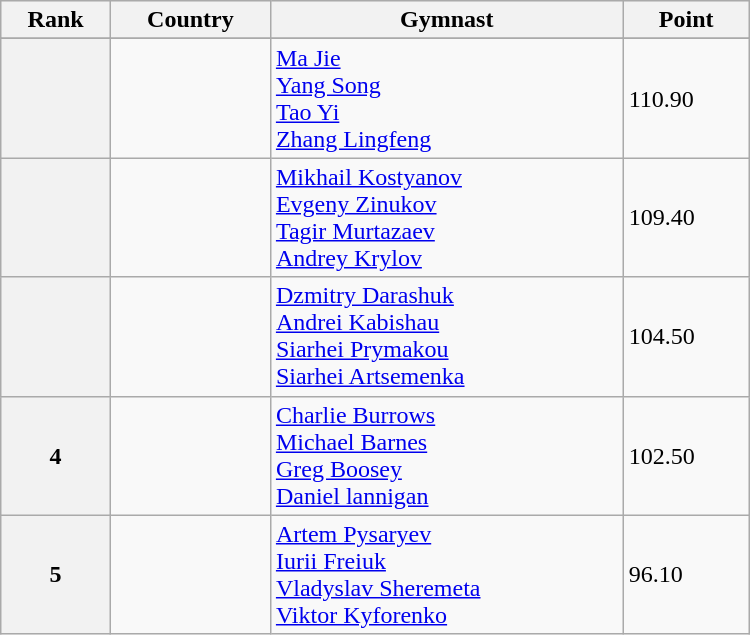<table class="wikitable" width=500>
<tr bgcolor="#efefef">
<th>Rank</th>
<th>Country</th>
<th>Gymnast</th>
<th>Point</th>
</tr>
<tr>
</tr>
<tr>
<th></th>
<td></td>
<td><a href='#'>Ma Jie</a> <br> <a href='#'>Yang Song</a> <br> <a href='#'>Tao Yi</a> <br> <a href='#'>Zhang Lingfeng</a></td>
<td>110.90</td>
</tr>
<tr>
<th></th>
<td></td>
<td><a href='#'>Mikhail Kostyanov</a> <br> <a href='#'>Evgeny Zinukov</a> <br> <a href='#'>Tagir Murtazaev</a> <br> <a href='#'>Andrey Krylov</a></td>
<td>109.40</td>
</tr>
<tr>
<th></th>
<td></td>
<td><a href='#'>Dzmitry Darashuk</a> <br> <a href='#'>Andrei Kabishau</a> <br> <a href='#'>Siarhei Prymakou</a> <br> <a href='#'>Siarhei Artsemenka</a></td>
<td>104.50</td>
</tr>
<tr>
<th>4</th>
<td></td>
<td><a href='#'>Charlie Burrows</a> <br> <a href='#'>Michael Barnes</a> <br> <a href='#'>Greg Boosey</a> <br> <a href='#'>Daniel lannigan</a></td>
<td>102.50</td>
</tr>
<tr>
<th>5</th>
<td></td>
<td><a href='#'>Artem Pysaryev</a> <br> <a href='#'>Iurii Freiuk</a> <br> <a href='#'>Vladyslav Sheremeta</a> <br> <a href='#'>Viktor Kyforenko</a></td>
<td>96.10</td>
</tr>
</table>
